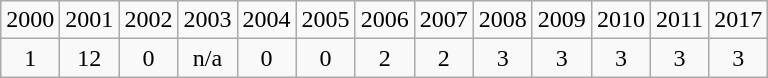<table class="wikitable" style="text-align:center">
<tr>
<td>2000</td>
<td>2001</td>
<td>2002</td>
<td>2003</td>
<td>2004</td>
<td>2005</td>
<td>2006</td>
<td>2007</td>
<td>2008</td>
<td>2009</td>
<td>2010</td>
<td>2011</td>
<td>2017</td>
</tr>
<tr>
<td>1</td>
<td>12</td>
<td>0</td>
<td>n/a</td>
<td>0</td>
<td>0</td>
<td>2</td>
<td>2</td>
<td>3</td>
<td>3</td>
<td>3</td>
<td>3</td>
<td>3</td>
</tr>
</table>
